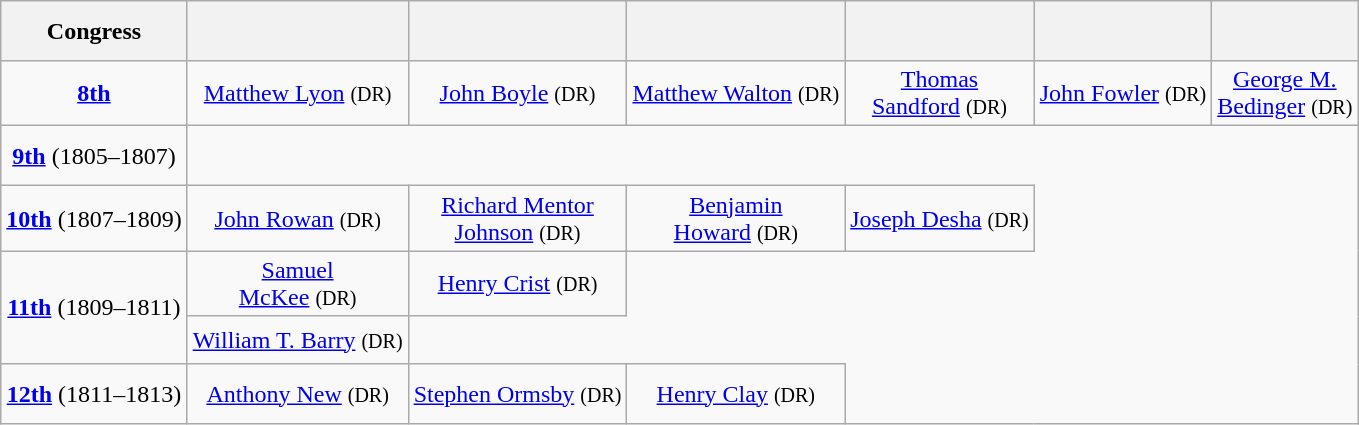<table class=wikitable style="text-align:center">
<tr style="height:2.5em">
<th>Congress</th>
<th></th>
<th></th>
<th></th>
<th></th>
<th></th>
<th></th>
</tr>
<tr style="height:2.5em">
<td><strong><a href='#'>8th</a></strong> </td>
<td><a href='#'>Matthew Lyon</a> <small>(DR)</small></td>
<td><a href='#'>John Boyle</a> <small>(DR)</small></td>
<td><a href='#'>Matthew Walton</a> <small>(DR)</small></td>
<td><a href='#'>Thomas<br>Sandford</a> <small>(DR)</small></td>
<td><a href='#'>John Fowler</a> <small>(DR)</small></td>
<td><a href='#'>George M.<br>Bedinger</a> <small>(DR)</small></td>
</tr>
<tr style="height:2.5em">
<td><strong><a href='#'>9th</a></strong> (1805–1807)</td>
</tr>
<tr style="height:2.5em">
<td><strong><a href='#'>10th</a></strong> (1807–1809)</td>
<td><a href='#'>John Rowan</a> <small>(DR)</small></td>
<td><a href='#'>Richard Mentor<br>Johnson</a> <small>(DR)</small></td>
<td><a href='#'>Benjamin<br>Howard</a> <small>(DR)</small></td>
<td><a href='#'>Joseph Desha</a> <small>(DR)</small></td>
</tr>
<tr style="height:1.5em">
<td rowspan=2><strong><a href='#'>11th</a></strong> (1809–1811)</td>
<td><a href='#'>Samuel<br>McKee</a> <small>(DR)</small></td>
<td><a href='#'>Henry Crist</a> <small>(DR)</small></td>
</tr>
<tr style="height:2em">
<td><a href='#'>William T. Barry</a> <small>(DR)</small></td>
</tr>
<tr style="height:2.5em">
<td><strong><a href='#'>12th</a></strong> (1811–1813)</td>
<td><a href='#'>Anthony New</a> <small>(DR)</small></td>
<td><a href='#'>Stephen Ormsby</a> <small>(DR)</small></td>
<td><a href='#'>Henry Clay</a> <small>(DR)</small></td>
</tr>
</table>
